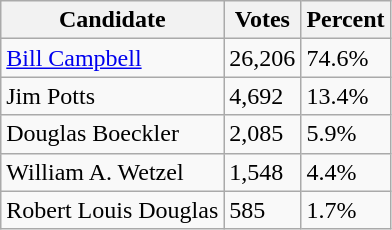<table class="wikitable">
<tr>
<th>Candidate</th>
<th>Votes</th>
<th>Percent</th>
</tr>
<tr>
<td><a href='#'>Bill Campbell</a></td>
<td>26,206</td>
<td>74.6%</td>
</tr>
<tr>
<td>Jim Potts</td>
<td>4,692</td>
<td>13.4%</td>
</tr>
<tr>
<td>Douglas Boeckler</td>
<td>2,085</td>
<td>5.9%</td>
</tr>
<tr>
<td>William A. Wetzel</td>
<td>1,548</td>
<td>4.4%</td>
</tr>
<tr>
<td>Robert Louis Douglas</td>
<td>585</td>
<td>1.7%</td>
</tr>
</table>
